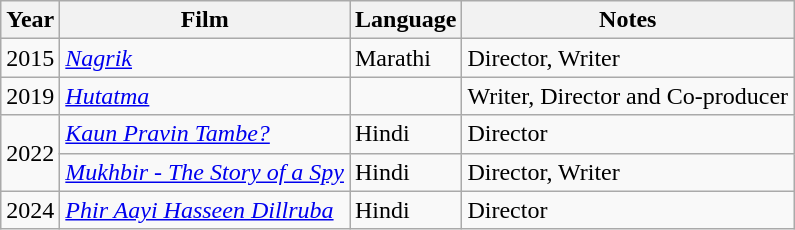<table class="wikitable sortable">
<tr>
<th>Year</th>
<th>Film</th>
<th>Language</th>
<th>Notes</th>
</tr>
<tr>
<td>2015</td>
<td><em><a href='#'>Nagrik</a></em></td>
<td>Marathi</td>
<td>Director, Writer</td>
</tr>
<tr>
<td>2019</td>
<td><em><a href='#'>Hutatma</a></em></td>
<td></td>
<td>Writer, Director and Co-producer</td>
</tr>
<tr>
<td rowspan="2">2022</td>
<td><em><a href='#'>Kaun Pravin Tambe?</a></em></td>
<td>Hindi</td>
<td>Director</td>
</tr>
<tr>
<td><em><a href='#'>Mukhbir - The Story of a Spy</a></em></td>
<td>Hindi</td>
<td>Director, Writer</td>
</tr>
<tr>
<td>2024</td>
<td><em><a href='#'>Phir Aayi Hasseen Dillruba</a></em></td>
<td>Hindi</td>
<td>Director</td>
</tr>
</table>
